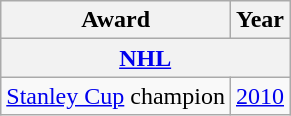<table class="wikitable">
<tr>
<th>Award</th>
<th>Year</th>
</tr>
<tr>
<th colspan="3"><a href='#'>NHL</a></th>
</tr>
<tr>
<td><a href='#'>Stanley Cup</a> champion</td>
<td><a href='#'>2010</a></td>
</tr>
</table>
